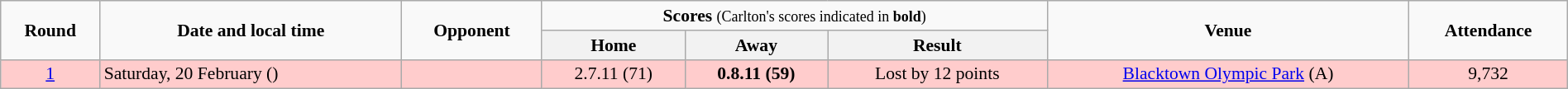<table class="wikitable" style="font-size:90%; text-align:center; width: 100%; margin-left: auto; margin-right: auto;">
<tr>
<td rowspan=2><strong>Round</strong></td>
<td rowspan=2><strong>Date and local time</strong></td>
<td rowspan=2><strong>Opponent</strong></td>
<td colspan=3><strong>Scores</strong> <small>(Carlton's scores indicated in <strong>bold</strong>)</small></td>
<td rowspan=2><strong>Venue</strong></td>
<td rowspan=2><strong>Attendance</strong></td>
</tr>
<tr>
<th>Home</th>
<th>Away</th>
<th>Result</th>
</tr>
<tr style="background:#fcc;">
<td rowspan=1><a href='#'>1</a></td>
<td style="text-align:left; background:#fcc;">Saturday, 20 February ()</td>
<td style="text-align:left; background:#fcc;"></td>
<td style="background:#fcc;">2.7.11 (71)</td>
<td style="background:#fcc;"><strong>0.8.11 (59)</strong></td>
<td style="background:#fcc;">Lost by 12 points </td>
<td><a href='#'>Blacktown Olympic Park</a> (A)</td>
<td>9,732</td>
</tr>
</table>
